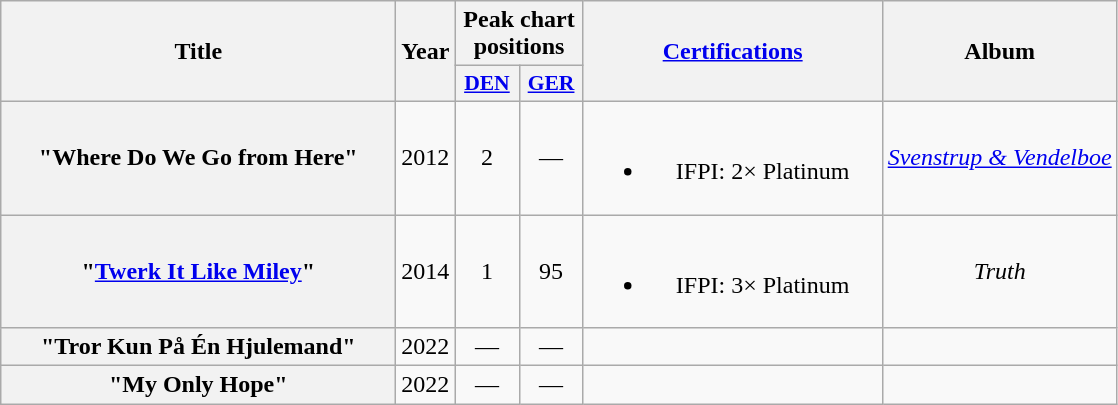<table class="wikitable plainrowheaders" style="text-align:center;">
<tr>
<th scope="col" rowspan="2" style="width:16em;">Title</th>
<th scope="col" rowspan="2">Year</th>
<th scope="col" colspan="2">Peak chart positions</th>
<th scope="col" rowspan="2" style="width:12em;"><a href='#'>Certifications</a></th>
<th scope="col" rowspan="2">Album</th>
</tr>
<tr>
<th scope="col" style="width:2.5em;font-size:90%;"><a href='#'>DEN</a><br></th>
<th scope="col" style="width:2.5em;font-size:90%;"><a href='#'>GER</a><br></th>
</tr>
<tr>
<th scope="row">"Where Do We Go from Here"<br></th>
<td>2012</td>
<td>2</td>
<td>—</td>
<td><br><ul><li>IFPI: 2× Platinum</li></ul></td>
<td><em><a href='#'>Svenstrup & Vendelboe</a></em></td>
</tr>
<tr>
<th scope="row">"<a href='#'>Twerk It Like Miley</a>"<br></th>
<td>2014</td>
<td>1</td>
<td>95</td>
<td><br><ul><li>IFPI: 3× Platinum</li></ul></td>
<td><em>Truth</em></td>
</tr>
<tr>
<th scope="row">"Tror Kun På Én Hjulemand" <br></th>
<td>2022</td>
<td>—</td>
<td>—</td>
<td></td>
<td></td>
</tr>
<tr>
<th scope="row">"My Only Hope" <br></th>
<td>2022</td>
<td>—</td>
<td>—</td>
<td></td>
<td></td>
</tr>
</table>
